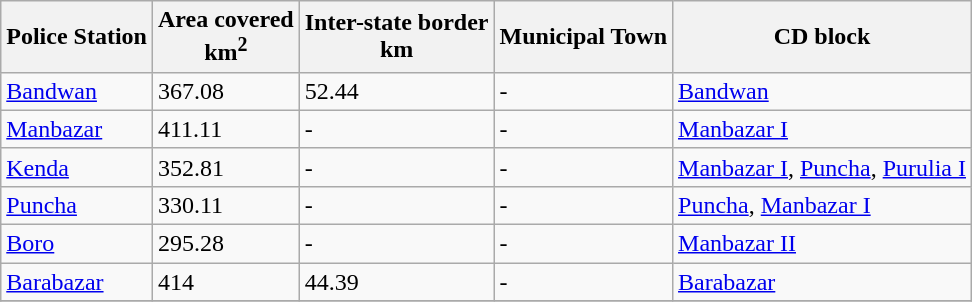<table class="wikitable sortable">
<tr>
<th>Police Station</th>
<th>Area covered<br>km<sup>2</sup></th>
<th>Inter-state border<br>km</th>
<th>Municipal Town</th>
<th>CD block</th>
</tr>
<tr>
<td><a href='#'>Bandwan</a></td>
<td>367.08</td>
<td>52.44</td>
<td>-</td>
<td><a href='#'>Bandwan</a></td>
</tr>
<tr>
<td><a href='#'>Manbazar</a></td>
<td>411.11</td>
<td>-</td>
<td>-</td>
<td><a href='#'>Manbazar I</a></td>
</tr>
<tr>
<td><a href='#'>Kenda</a></td>
<td>352.81</td>
<td>-</td>
<td>-</td>
<td><a href='#'>Manbazar I</a>, <a href='#'>Puncha</a>, <a href='#'>Purulia I</a></td>
</tr>
<tr>
<td><a href='#'>Puncha</a></td>
<td>330.11</td>
<td>-</td>
<td>-</td>
<td><a href='#'>Puncha</a>, <a href='#'>Manbazar I</a></td>
</tr>
<tr>
<td><a href='#'>Boro</a></td>
<td>295.28</td>
<td>-</td>
<td>-</td>
<td><a href='#'>Manbazar II</a></td>
</tr>
<tr>
<td><a href='#'>Barabazar</a></td>
<td>414</td>
<td>44.39</td>
<td>-</td>
<td><a href='#'>Barabazar</a></td>
</tr>
<tr>
</tr>
</table>
